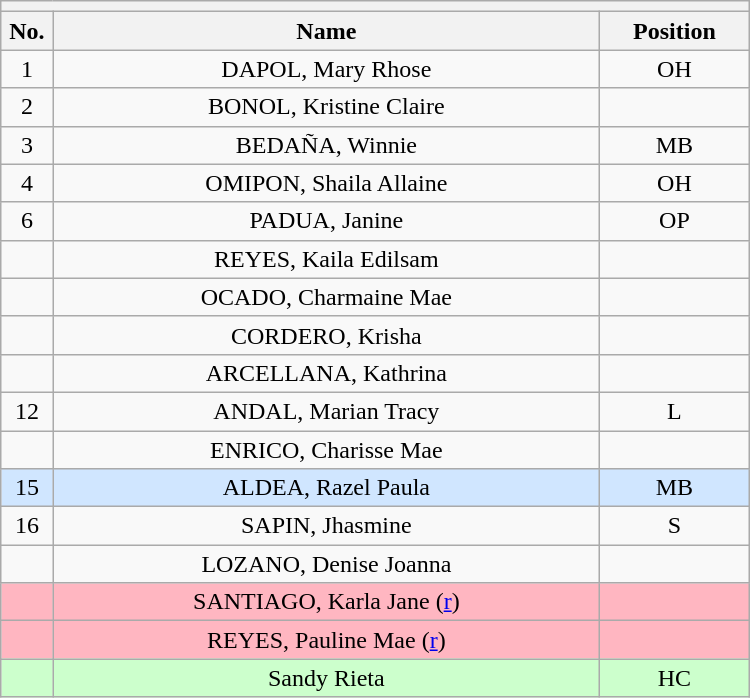<table class="wikitable mw-collapsible mw-collapsed" style="text-align:center; width:500px; border:none">
<tr>
<th style="text-align:center" colspan="3"></th>
</tr>
<tr>
<th style="width:7%">No.</th>
<th>Name</th>
<th style="width:20%">Position</th>
</tr>
<tr>
<td>1</td>
<td>DAPOL, Mary Rhose</td>
<td>OH</td>
</tr>
<tr>
<td>2</td>
<td>BONOL, Kristine Claire</td>
<td></td>
</tr>
<tr>
<td>3</td>
<td>BEDAÑA, Winnie</td>
<td>MB</td>
</tr>
<tr>
<td>4</td>
<td>OMIPON, Shaila Allaine</td>
<td>OH</td>
</tr>
<tr>
<td>6</td>
<td>PADUA, Janine</td>
<td>OP</td>
</tr>
<tr>
<td></td>
<td>REYES, Kaila Edilsam</td>
<td></td>
</tr>
<tr>
<td></td>
<td>OCADO, Charmaine Mae</td>
<td></td>
</tr>
<tr>
<td></td>
<td>CORDERO, Krisha</td>
<td></td>
</tr>
<tr>
<td></td>
<td>ARCELLANA, Kathrina</td>
<td></td>
</tr>
<tr>
<td>12</td>
<td>ANDAL, Marian Tracy</td>
<td>L</td>
</tr>
<tr>
<td></td>
<td>ENRICO, Charisse Mae</td>
<td></td>
</tr>
<tr bgcolor=#DOE6FF>
<td>15</td>
<td>ALDEA, Razel Paula</td>
<td>MB</td>
</tr>
<tr>
<td>16</td>
<td>SAPIN, Jhasmine</td>
<td>S</td>
</tr>
<tr>
<td></td>
<td>LOZANO, Denise Joanna</td>
<td></td>
</tr>
<tr bgcolor=#FFB6C1>
<td></td>
<td>SANTIAGO, Karla Jane (<a href='#'>r</a>)</td>
<td></td>
</tr>
<tr bgcolor=#FFB6C1>
<td></td>
<td>REYES, Pauline Mae (<a href='#'>r</a>)</td>
<td></td>
</tr>
<tr bgcolor=#CCFFCC>
<td></td>
<td>Sandy Rieta</td>
<td>HC</td>
</tr>
</table>
